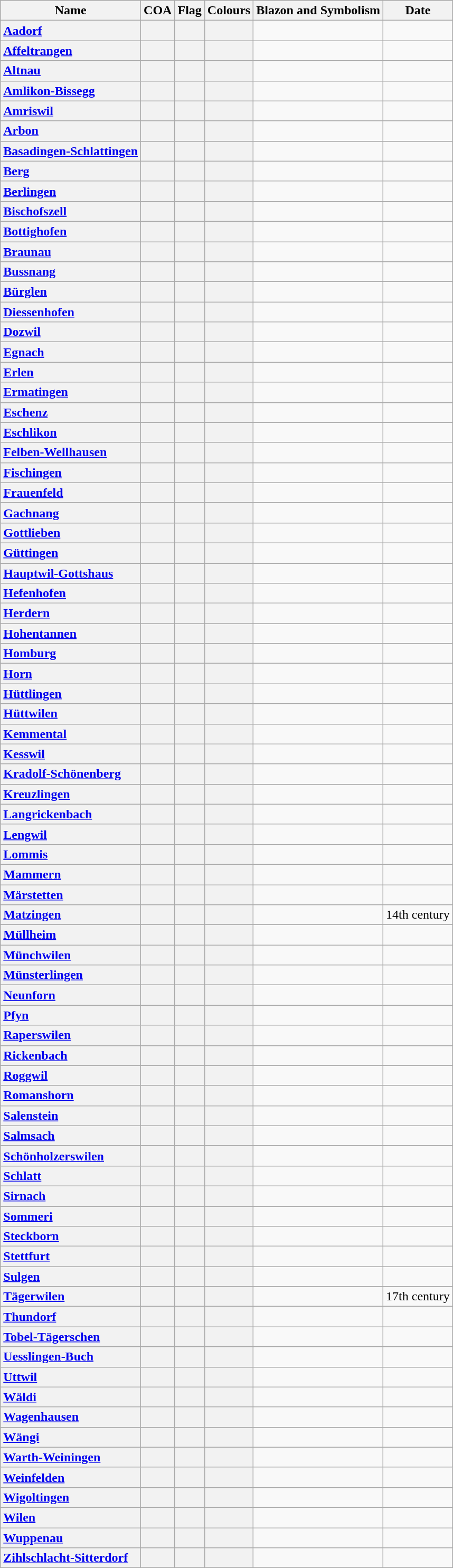<table class="sortable wikitable">
<tr>
<th scope="col">Name</th>
<th scope="col">COA</th>
<th scope="col">Flag</th>
<th scope="col">Colours</th>
<th scope="col">Blazon and Symbolism</th>
<th scope="col">Date</th>
</tr>
<tr>
<th scope="row" style="text-align: left;"><a href='#'>Aadorf</a></th>
<th></th>
<th></th>
<th></th>
<td></td>
<td></td>
</tr>
<tr>
<th scope="row" style="text-align: left;"><a href='#'>Affeltrangen</a></th>
<th></th>
<th></th>
<th></th>
<td></td>
<td></td>
</tr>
<tr>
<th scope="row" style="text-align: left;"><a href='#'>Altnau</a></th>
<th></th>
<th></th>
<th></th>
<td></td>
<td></td>
</tr>
<tr>
<th scope="row" style="text-align: left;"><a href='#'>Amlikon-Bissegg</a></th>
<th></th>
<th></th>
<th></th>
<td></td>
<td></td>
</tr>
<tr>
<th scope="row" style="text-align: left;"><a href='#'>Amriswil</a></th>
<th></th>
<th></th>
<th></th>
<td></td>
<td></td>
</tr>
<tr>
<th scope="row" style="text-align: left;"><a href='#'>Arbon</a></th>
<th></th>
<th></th>
<th></th>
<td></td>
<td></td>
</tr>
<tr>
<th scope="row" style="text-align: left;"><a href='#'>Basadingen-Schlattingen</a></th>
<th></th>
<th></th>
<th></th>
<td></td>
<td></td>
</tr>
<tr>
<th scope="row" style="text-align: left;"><a href='#'>Berg</a></th>
<th></th>
<th></th>
<th></th>
<td></td>
<td></td>
</tr>
<tr>
<th scope="row" style="text-align: left;"><a href='#'>Berlingen</a></th>
<th></th>
<th></th>
<th></th>
<td></td>
<td></td>
</tr>
<tr>
<th scope="row" style="text-align: left;"><a href='#'>Bischofszell</a></th>
<th></th>
<th></th>
<th></th>
<td></td>
<td></td>
</tr>
<tr>
<th scope="row" style="text-align: left;"><a href='#'>Bottighofen</a></th>
<th></th>
<th></th>
<th></th>
<td></td>
<td></td>
</tr>
<tr>
<th scope="row" style="text-align: left;"><a href='#'>Braunau</a></th>
<th></th>
<th></th>
<th></th>
<td></td>
<td></td>
</tr>
<tr>
<th scope="row" style="text-align: left;"><a href='#'>Bussnang</a></th>
<th></th>
<th></th>
<th></th>
<td></td>
<td></td>
</tr>
<tr>
<th scope="row" style="text-align: left;"><a href='#'>Bürglen</a></th>
<th></th>
<th></th>
<th></th>
<td></td>
<td></td>
</tr>
<tr>
<th scope="row" style="text-align: left;"><a href='#'>Diessenhofen</a></th>
<th></th>
<th></th>
<th></th>
<td></td>
<td></td>
</tr>
<tr>
<th scope="row" style="text-align: left;"><a href='#'>Dozwil</a></th>
<th></th>
<th></th>
<th></th>
<td></td>
<td></td>
</tr>
<tr>
<th scope="row" style="text-align: left;"><a href='#'>Egnach</a></th>
<th></th>
<th></th>
<th></th>
<td></td>
<td></td>
</tr>
<tr>
<th scope="row" style="text-align: left;"><a href='#'>Erlen</a></th>
<th></th>
<th></th>
<th></th>
<td></td>
<td></td>
</tr>
<tr>
<th scope="row" style="text-align: left;"><a href='#'>Ermatingen</a></th>
<th></th>
<th></th>
<th></th>
<td></td>
<td></td>
</tr>
<tr>
<th scope="row" style="text-align: left;"><a href='#'>Eschenz</a></th>
<th></th>
<th></th>
<th></th>
<td></td>
<td></td>
</tr>
<tr>
<th scope="row" style="text-align: left;"><a href='#'>Eschlikon</a></th>
<th></th>
<th></th>
<th></th>
<td></td>
<td></td>
</tr>
<tr>
<th scope="row" style="text-align: left;"><a href='#'>Felben-Wellhausen</a></th>
<th></th>
<th></th>
<th></th>
<td></td>
<td></td>
</tr>
<tr>
<th scope="row" style="text-align: left;"><a href='#'>Fischingen</a></th>
<th></th>
<th></th>
<th></th>
<td></td>
<td></td>
</tr>
<tr>
<th scope="row" style="text-align: left;"><a href='#'>Frauenfeld</a></th>
<th></th>
<th></th>
<th></th>
<td></td>
<td></td>
</tr>
<tr>
<th scope="row" style="text-align: left;"><a href='#'>Gachnang</a></th>
<th></th>
<th></th>
<th></th>
<td></td>
<td></td>
</tr>
<tr>
<th scope="row" style="text-align: left;"><a href='#'>Gottlieben</a></th>
<th></th>
<th></th>
<th></th>
<td></td>
<td></td>
</tr>
<tr>
<th scope="row" style="text-align: left;"><a href='#'>Güttingen</a></th>
<th></th>
<th></th>
<th></th>
<td></td>
<td></td>
</tr>
<tr>
<th scope="row" style="text-align: left;"><a href='#'>Hauptwil-Gottshaus</a></th>
<th></th>
<th></th>
<th></th>
<td></td>
<td></td>
</tr>
<tr>
<th scope="row" style="text-align: left;"><a href='#'>Hefenhofen</a></th>
<th></th>
<th></th>
<th></th>
<td></td>
<td></td>
</tr>
<tr>
<th scope="row" style="text-align: left;"><a href='#'>Herdern</a></th>
<th></th>
<th></th>
<th></th>
<td></td>
<td></td>
</tr>
<tr>
<th scope="row" style="text-align: left;"><a href='#'>Hohentannen</a></th>
<th></th>
<th></th>
<th></th>
<td></td>
<td></td>
</tr>
<tr>
<th scope="row" style="text-align: left;"><a href='#'>Homburg</a></th>
<th></th>
<th></th>
<th></th>
<td></td>
<td></td>
</tr>
<tr>
<th scope="row" style="text-align: left;"><a href='#'>Horn</a></th>
<th></th>
<th></th>
<th></th>
<td></td>
<td></td>
</tr>
<tr>
<th scope="row" style="text-align: left;"><a href='#'>Hüttlingen</a></th>
<th></th>
<th></th>
<th></th>
<td></td>
<td></td>
</tr>
<tr>
<th scope="row" style="text-align: left;"><a href='#'>Hüttwilen</a></th>
<th></th>
<th></th>
<th></th>
<td></td>
<td></td>
</tr>
<tr>
<th scope="row" style="text-align: left;"><a href='#'>Kemmental</a></th>
<th></th>
<th></th>
<th></th>
<td></td>
<td></td>
</tr>
<tr>
<th scope="row" style="text-align: left;"><a href='#'>Kesswil</a></th>
<th></th>
<th></th>
<th></th>
<td></td>
<td></td>
</tr>
<tr>
<th scope="row" style="text-align: left;"><a href='#'>Kradolf-Schönenberg</a></th>
<th></th>
<th></th>
<th></th>
<td></td>
<td></td>
</tr>
<tr>
<th scope="row" style="text-align: left;"><a href='#'>Kreuzlingen</a></th>
<th></th>
<th></th>
<th></th>
<td></td>
<td></td>
</tr>
<tr>
<th scope="row" style="text-align: left;"><a href='#'>Langrickenbach</a></th>
<th></th>
<th></th>
<th></th>
<td></td>
<td></td>
</tr>
<tr>
<th scope="row" style="text-align: left;"><a href='#'>Lengwil</a></th>
<th></th>
<th></th>
<th></th>
<td></td>
<td></td>
</tr>
<tr>
<th scope="row" style="text-align: left;"><a href='#'>Lommis</a></th>
<th></th>
<th></th>
<th></th>
<td></td>
<td></td>
</tr>
<tr>
<th scope="row" style="text-align: left;"><a href='#'>Mammern</a></th>
<th></th>
<th></th>
<th></th>
<td></td>
<td></td>
</tr>
<tr>
<th scope="row" style="text-align: left;"><a href='#'>Märstetten</a></th>
<th></th>
<th></th>
<th></th>
<td></td>
<td></td>
</tr>
<tr>
<th scope="row" style="text-align: left;"><a href='#'>Matzingen</a></th>
<th></th>
<th></th>
<th></th>
<td></td>
<td>14th century</td>
</tr>
<tr>
<th scope="row" style="text-align: left;"><a href='#'>Müllheim</a></th>
<th></th>
<th></th>
<th></th>
<td></td>
<td></td>
</tr>
<tr>
<th scope="row" style="text-align: left;"><a href='#'>Münchwilen</a></th>
<th></th>
<th></th>
<th></th>
<td></td>
<td></td>
</tr>
<tr>
<th scope="row" style="text-align: left;"><a href='#'>Münsterlingen</a></th>
<th></th>
<th></th>
<th></th>
<td></td>
<td></td>
</tr>
<tr>
<th scope="row" style="text-align: left;"><a href='#'>Neunforn</a></th>
<th></th>
<th></th>
<th></th>
<td></td>
<td></td>
</tr>
<tr>
<th scope="row" style="text-align: left;"><a href='#'>Pfyn</a></th>
<th></th>
<th></th>
<th></th>
<td></td>
<td></td>
</tr>
<tr>
<th scope="row" style="text-align: left;"><a href='#'>Raperswilen</a></th>
<th></th>
<th></th>
<th></th>
<td></td>
<td></td>
</tr>
<tr>
<th scope="row" style="text-align: left;"><a href='#'>Rickenbach</a></th>
<th></th>
<th></th>
<th></th>
<td></td>
<td></td>
</tr>
<tr>
<th scope="row" style="text-align: left;"><a href='#'>Roggwil</a></th>
<th></th>
<th></th>
<th></th>
<td></td>
<td></td>
</tr>
<tr>
<th scope="row" style="text-align: left;"><a href='#'>Romanshorn</a></th>
<th></th>
<th></th>
<th></th>
<td></td>
<td></td>
</tr>
<tr>
<th scope="row" style="text-align: left;"><a href='#'>Salenstein</a></th>
<th></th>
<th></th>
<th></th>
<td></td>
<td></td>
</tr>
<tr>
<th scope="row" style="text-align: left;"><a href='#'>Salmsach</a></th>
<th></th>
<th></th>
<th></th>
<td></td>
<td></td>
</tr>
<tr>
<th scope="row" style="text-align: left;"><a href='#'>Schönholzerswilen</a></th>
<th></th>
<th></th>
<th></th>
<td></td>
<td></td>
</tr>
<tr>
<th scope="row" style="text-align: left;"><a href='#'>Schlatt</a></th>
<th></th>
<th></th>
<th></th>
<td></td>
<td></td>
</tr>
<tr>
<th scope="row" style="text-align: left;"><a href='#'>Sirnach</a></th>
<th></th>
<th></th>
<th></th>
<td></td>
<td></td>
</tr>
<tr>
<th scope="row" style="text-align: left;"><a href='#'>Sommeri</a></th>
<th></th>
<th></th>
<th></th>
<td></td>
<td></td>
</tr>
<tr>
<th scope="row" style="text-align: left;"><a href='#'>Steckborn</a></th>
<th></th>
<th></th>
<th></th>
<td></td>
<td></td>
</tr>
<tr>
<th scope="row" style="text-align: left;"><a href='#'>Stettfurt</a></th>
<th></th>
<th></th>
<th></th>
<td></td>
<td></td>
</tr>
<tr>
<th scope="row" style="text-align: left;"><a href='#'>Sulgen</a></th>
<th></th>
<th></th>
<th></th>
<td></td>
<td></td>
</tr>
<tr>
<th scope="row" style="text-align: left;"><a href='#'>Tägerwilen</a></th>
<th></th>
<th></th>
<th></th>
<td></td>
<td>17th century</td>
</tr>
<tr>
<th scope="row" style="text-align: left;"><a href='#'>Thundorf</a></th>
<th></th>
<th></th>
<th></th>
<td></td>
<td></td>
</tr>
<tr>
<th scope="row" style="text-align: left;"><a href='#'>Tobel-Tägerschen</a></th>
<th></th>
<th></th>
<th></th>
<td></td>
<td></td>
</tr>
<tr>
<th scope="row" style="text-align: left;"><a href='#'>Uesslingen-Buch</a></th>
<th></th>
<th></th>
<th></th>
<td></td>
<td></td>
</tr>
<tr>
<th scope="row" style="text-align: left;"><a href='#'>Uttwil</a></th>
<th></th>
<th></th>
<th></th>
<td></td>
<td></td>
</tr>
<tr>
<th scope="row" style="text-align: left;"><a href='#'>Wäldi</a></th>
<th></th>
<th></th>
<th></th>
<td></td>
<td></td>
</tr>
<tr>
<th scope="row" style="text-align: left;"><a href='#'>Wagenhausen</a></th>
<th></th>
<th></th>
<th></th>
<td></td>
<td></td>
</tr>
<tr>
<th scope="row" style="text-align: left;"><a href='#'>Wängi</a></th>
<th></th>
<th></th>
<th></th>
<td></td>
<td></td>
</tr>
<tr>
<th scope="row" style="text-align: left;"><a href='#'>Warth-Weiningen</a></th>
<th></th>
<th></th>
<th></th>
<td></td>
<td></td>
</tr>
<tr>
<th scope="row" style="text-align: left;"><a href='#'>Weinfelden</a></th>
<th></th>
<th></th>
<th></th>
<td></td>
<td></td>
</tr>
<tr>
<th scope="row" style="text-align: left;"><a href='#'>Wigoltingen</a></th>
<th></th>
<th></th>
<th></th>
<td></td>
<td></td>
</tr>
<tr>
<th scope="row" style="text-align: left;"><a href='#'>Wilen</a></th>
<th></th>
<th></th>
<th></th>
<td></td>
<td></td>
</tr>
<tr>
<th scope="row" style="text-align: left;"><a href='#'>Wuppenau</a></th>
<th></th>
<th></th>
<th></th>
<td></td>
<td></td>
</tr>
<tr>
<th scope="row" style="text-align: left;"><a href='#'>Zihlschlacht-Sitterdorf</a></th>
<th></th>
<th></th>
<th></th>
<td></td>
<td></td>
</tr>
</table>
